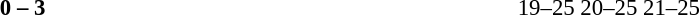<table width=100% cellspacing=1>
<tr>
<th width=20%></th>
<th width=12%></th>
<th width=20%></th>
<th width=33%></th>
<td></td>
</tr>
<tr style=font-size:95%>
<td align=right></td>
<td align=center><strong>0 – 3</strong></td>
<td><strong></strong></td>
<td>19–25 20–25 21–25</td>
</tr>
</table>
